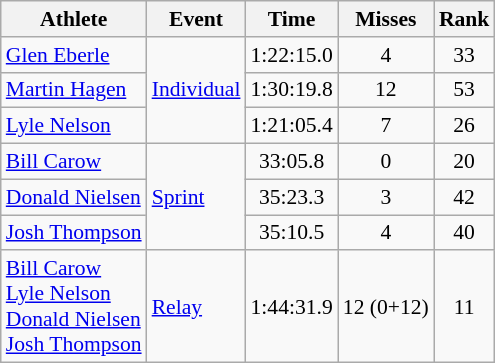<table class=wikitable style=font-size:90%;text-align:center>
<tr>
<th>Athlete</th>
<th>Event</th>
<th>Time</th>
<th>Misses</th>
<th>Rank</th>
</tr>
<tr>
<td align=left><a href='#'>Glen Eberle</a></td>
<td align=left rowspan=3><a href='#'>Individual</a></td>
<td>1:22:15.0</td>
<td>4</td>
<td>33</td>
</tr>
<tr>
<td align=left><a href='#'>Martin Hagen</a></td>
<td>1:30:19.8</td>
<td>12</td>
<td>53</td>
</tr>
<tr>
<td align=left><a href='#'>Lyle Nelson</a></td>
<td>1:21:05.4</td>
<td>7</td>
<td>26</td>
</tr>
<tr>
<td align=left><a href='#'>Bill Carow</a></td>
<td align=left rowspan=3><a href='#'>Sprint</a></td>
<td>33:05.8</td>
<td>0</td>
<td>20</td>
</tr>
<tr>
<td align=left><a href='#'>Donald Nielsen</a></td>
<td>35:23.3</td>
<td>3</td>
<td>42</td>
</tr>
<tr>
<td align=left><a href='#'>Josh Thompson</a></td>
<td>35:10.5</td>
<td>4</td>
<td>40</td>
</tr>
<tr>
<td align=left><a href='#'>Bill Carow</a><br><a href='#'>Lyle Nelson</a><br><a href='#'>Donald Nielsen</a><br><a href='#'>Josh Thompson</a></td>
<td align=left><a href='#'>Relay</a></td>
<td>1:44:31.9</td>
<td>12 (0+12)</td>
<td>11</td>
</tr>
</table>
